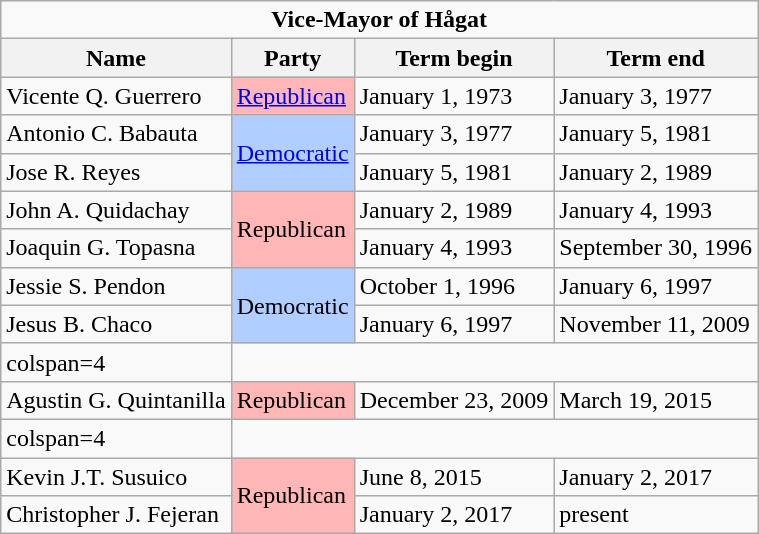<table class="wikitable">
<tr>
<td colspan="4" align=center><strong>Vice-Mayor of Hågat</strong></td>
</tr>
<tr>
<th>Name</th>
<th>Party</th>
<th>Term begin</th>
<th>Term end</th>
</tr>
<tr>
<td>Vicente Q. Guerrero</td>
<td style="background-color: #FFB6B6";><a href='#'>Republican</a></td>
<td>January 1, 1973</td>
<td>January 3, 1977</td>
</tr>
<tr>
<td>Antonio C. Babauta</td>
<td style="background-color: #B0CEFF"; rowspan="2"><a href='#'>Democratic</a></td>
<td>January 3, 1977</td>
<td>January 5, 1981</td>
</tr>
<tr>
<td>Jose R. Reyes</td>
<td>January 5, 1981</td>
<td>January 2, 1989</td>
</tr>
<tr>
<td>John A. Quidachay</td>
<td style="background-color: #FFB6B6"; rowspan="2">Republican</td>
<td>January 2, 1989</td>
<td>January 4, 1993</td>
</tr>
<tr>
<td>Joaquin G. Topasna</td>
<td>January 4, 1993</td>
<td>September 30, 1996</td>
</tr>
<tr>
<td>Jessie S. Pendon</td>
<td style="background-color: #B0CEFF"; rowspan="2">Democratic</td>
<td>October 1, 1996</td>
<td>January 6, 1997</td>
</tr>
<tr>
<td>Jesus B. Chaco</td>
<td>January 6, 1997</td>
<td>November 11, 2009</td>
</tr>
<tr>
<td>colspan=4 </td>
</tr>
<tr>
<td>Agustin G. Quintanilla</td>
<td style="background-color: #FFB6B6";>Republican</td>
<td>December 23, 2009</td>
<td>March 19, 2015</td>
</tr>
<tr>
<td>colspan=4 </td>
</tr>
<tr>
<td>Kevin J.T. Susuico</td>
<td style="background-color: #FFB6B6"; rowspan="2">Republican</td>
<td>June 8, 2015</td>
<td>January 2, 2017</td>
</tr>
<tr>
<td>Christopher J. Fejeran</td>
<td>January 2, 2017</td>
<td>present</td>
</tr>
</table>
